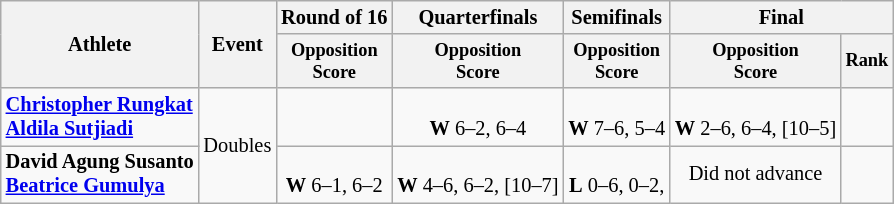<table class="wikitable" style="font-size:85%; text-align:center">
<tr>
<th rowspan="2">Athlete</th>
<th rowspan="2">Event</th>
<th>Round of 16</th>
<th>Quarterfinals</th>
<th>Semifinals</th>
<th colspan="2">Final</th>
</tr>
<tr style="font-size:90%">
<th>Opposition<br>Score</th>
<th>Opposition<br>Score</th>
<th>Opposition<br>Score</th>
<th>Opposition<br>Score</th>
<th>Rank</th>
</tr>
<tr>
<td align="left"><strong><a href='#'>Christopher Rungkat</a><br><a href='#'>Aldila Sutjiadi</a></strong></td>
<td align="left" rowspan=2>Doubles</td>
<td></td>
<td><br><strong>W</strong> 6–2, 6–4</td>
<td><br><strong>W</strong> 7–6, 5–4</td>
<td><br><strong>W</strong> 2–6, 6–4, [10–5]</td>
<td></td>
</tr>
<tr>
<td align="left"><strong>David Agung Susanto<br><a href='#'>Beatrice Gumulya</a></strong></td>
<td><br><strong>W</strong> 6–1, 6–2</td>
<td><br><strong>W</strong> 4–6, 6–2, [10–7]</td>
<td><br><strong>L</strong> 0–6, 0–2,</td>
<td>Did not advance</td>
<td></td>
</tr>
</table>
